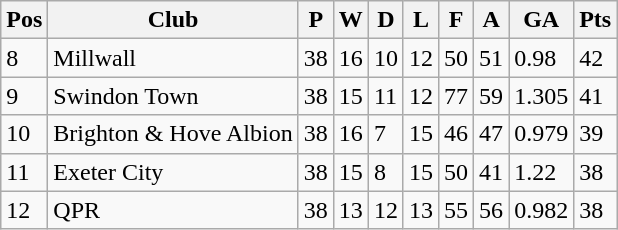<table class="wikitable sortable">
<tr>
<th>Pos</th>
<th>Club</th>
<th>P</th>
<th>W</th>
<th>D</th>
<th>L</th>
<th>F</th>
<th>A</th>
<th>GA</th>
<th>Pts</th>
</tr>
<tr>
<td>8</td>
<td align="left">Millwall</td>
<td>38</td>
<td>16</td>
<td>10</td>
<td>12</td>
<td>50</td>
<td>51</td>
<td>0.98</td>
<td>42</td>
</tr>
<tr>
<td>9</td>
<td align="left">Swindon Town</td>
<td>38</td>
<td>15</td>
<td>11</td>
<td>12</td>
<td>77</td>
<td>59</td>
<td>1.305</td>
<td>41</td>
</tr>
<tr>
<td>10</td>
<td align="left">Brighton & Hove Albion</td>
<td>38</td>
<td>16</td>
<td>7</td>
<td>15</td>
<td>46</td>
<td>47</td>
<td>0.979</td>
<td>39</td>
</tr>
<tr>
<td>11</td>
<td align="left">Exeter City</td>
<td>38</td>
<td>15</td>
<td>8</td>
<td>15</td>
<td>50</td>
<td>41</td>
<td>1.22</td>
<td>38</td>
</tr>
<tr>
<td>12</td>
<td align="left">QPR</td>
<td>38</td>
<td>13</td>
<td>12</td>
<td>13</td>
<td>55</td>
<td>56</td>
<td>0.982</td>
<td>38</td>
</tr>
</table>
